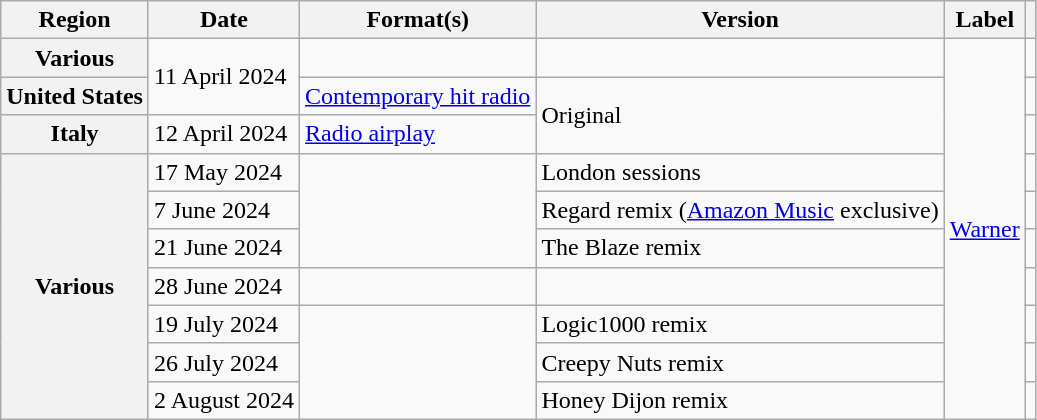<table class="wikitable plainrowheaders">
<tr>
<th scope="col">Region</th>
<th scope="col">Date</th>
<th scope="col">Format(s)</th>
<th scope="col">Version</th>
<th scope="col">Label</th>
<th scope="col"></th>
</tr>
<tr>
<th scope="row">Various</th>
<td rowspan="2">11 April 2024</td>
<td></td>
<td></td>
<td rowspan="10"><a href='#'>Warner</a></td>
<td style="text-align:center;"></td>
</tr>
<tr>
<th scope="row">United States</th>
<td><a href='#'>Contemporary hit radio</a></td>
<td rowspan="2">Original</td>
<td></td>
</tr>
<tr>
<th scope="row">Italy</th>
<td>12 April 2024</td>
<td><a href='#'>Radio airplay</a></td>
<td style="text-align:center;"></td>
</tr>
<tr>
<th scope="row" rowspan="7">Various</th>
<td>17 May 2024</td>
<td rowspan="3"></td>
<td>London sessions</td>
<td style="text-align:center;"></td>
</tr>
<tr>
<td>7 June 2024</td>
<td>Regard remix (<a href='#'>Amazon Music</a> exclusive)</td>
<td style="text-align:center;"></td>
</tr>
<tr>
<td>21 June 2024</td>
<td>The Blaze remix</td>
<td style="text-align:center;"></td>
</tr>
<tr>
<td>28 June 2024</td>
<td></td>
<td></td>
<td style="text-align:center;"></td>
</tr>
<tr>
<td>19 July 2024</td>
<td rowspan="3"></td>
<td>Logic1000 remix</td>
<td style="text-align:center;"></td>
</tr>
<tr>
<td>26 July 2024</td>
<td>Creepy Nuts remix</td>
<td style="text-align:center;"></td>
</tr>
<tr>
<td>2 August 2024</td>
<td>Honey Dijon remix</td>
<td style="text-align:center;"></td>
</tr>
</table>
